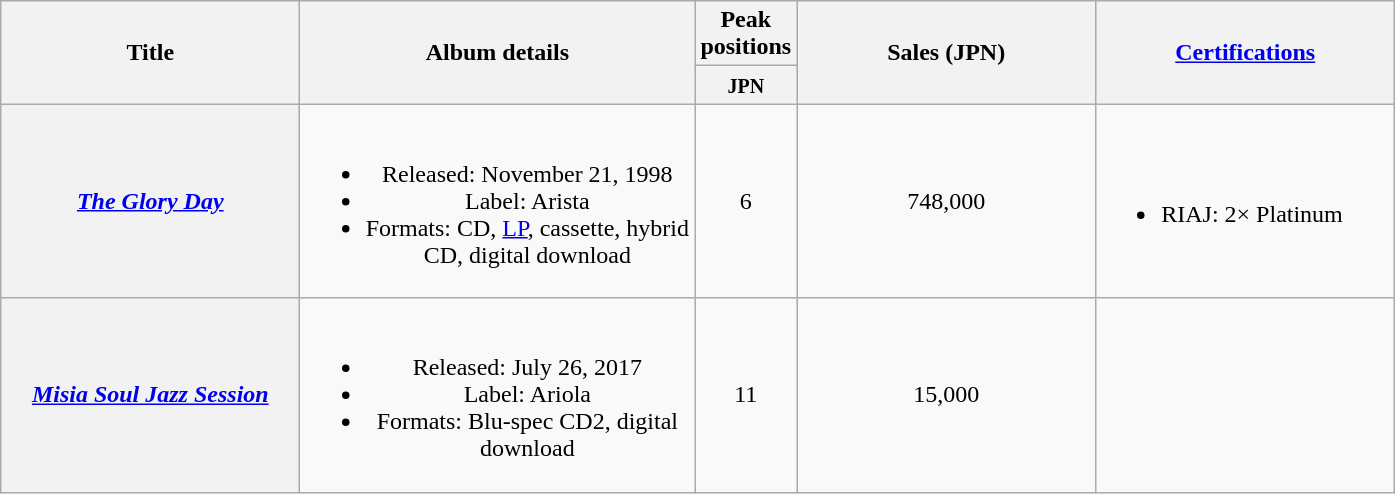<table class="wikitable plainrowheaders" style="text-align:center;">
<tr>
<th style="width:12em;" rowspan="2">Title</th>
<th style="width:16em;" rowspan="2">Album details</th>
<th colspan="1">Peak positions</th>
<th style="width:12em;" rowspan="2">Sales (JPN)</th>
<th style="width:12em;" rowspan="2"><a href='#'>Certifications</a></th>
</tr>
<tr>
<th style="width:2.5em;"><small>JPN</small><br></th>
</tr>
<tr>
<th scope="row"><em><a href='#'>The Glory Day</a></em></th>
<td><br><ul><li>Released: November 21, 1998</li><li>Label: Arista</li><li>Formats: CD, <a href='#'>LP</a>, cassette, hybrid CD, digital download</li></ul></td>
<td>6</td>
<td>748,000</td>
<td align="left"><br><ul><li>RIAJ: 2× Platinum</li></ul></td>
</tr>
<tr>
<th scope="row"><em><a href='#'>Misia Soul Jazz Session</a></em></th>
<td><br><ul><li>Released: July 26, 2017</li><li>Label: Ariola</li><li>Formats: Blu-spec CD2, digital download</li></ul></td>
<td>11</td>
<td>15,000</td>
<td align="left"></td>
</tr>
</table>
